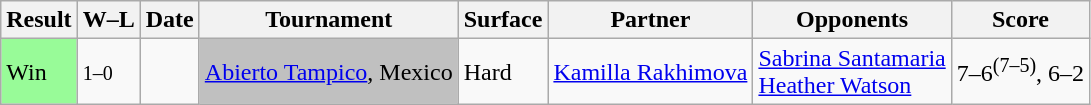<table class="sortable wikitable">
<tr>
<th>Result</th>
<th class=unsortable>W–L</th>
<th>Date</th>
<th>Tournament</th>
<th>Surface</th>
<th>Partner</th>
<th>Opponents</th>
<th class=unsortable>Score</th>
</tr>
<tr>
<td style="background:#98fb98;">Win</td>
<td><small>1–0</small></td>
<td><a href='#'></a></td>
<td bgcolor=silver><a href='#'>Abierto Tampico</a>, Mexico</td>
<td>Hard</td>
<td> <a href='#'>Kamilla Rakhimova</a></td>
<td> <a href='#'>Sabrina Santamaria</a> <br>  <a href='#'>Heather Watson</a></td>
<td>7–6<sup>(7–5)</sup>, 6–2</td>
</tr>
</table>
